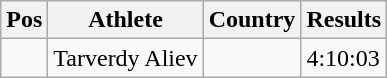<table class="wikitable">
<tr>
<th>Pos</th>
<th>Athlete</th>
<th>Country</th>
<th>Results</th>
</tr>
<tr>
<td align="center"></td>
<td>Tarverdy Aliev</td>
<td></td>
<td>4:10:03</td>
</tr>
</table>
